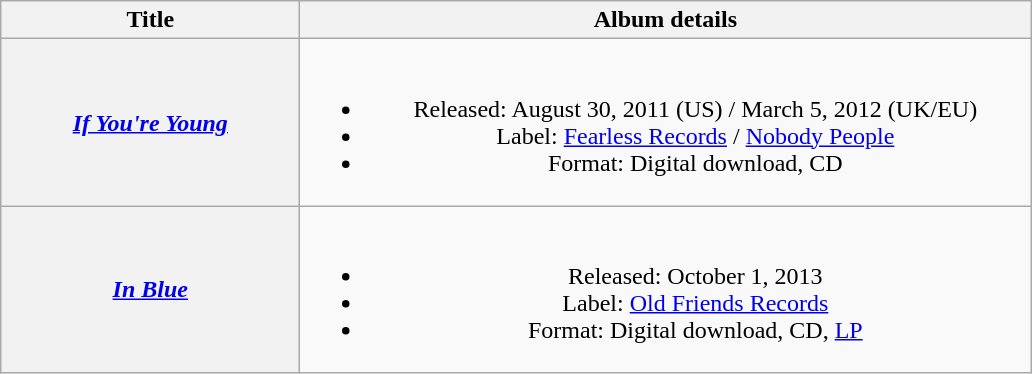<table class="wikitable plainrowheaders" style="text-align:center;" border="1">
<tr>
<th scope="col" style="width:12em;">Title</th>
<th scope="col" style="width:30em;">Album details</th>
</tr>
<tr>
<th scope="row"><em><a href='#'>If You're Young</a></em></th>
<td><br><ul><li>Released: August 30, 2011 (US) / March 5, 2012 (UK/EU)</li><li>Label: <a href='#'>Fearless Records</a> / <a href='#'>Nobody People</a></li><li>Format: Digital download, CD</li></ul></td>
</tr>
<tr>
<th scope="row"><em><a href='#'>In Blue</a></em></th>
<td><br><ul><li>Released: October 1, 2013</li><li>Label: <a href='#'>Old Friends Records</a></li><li>Format: Digital download, CD, <a href='#'>LP</a></li></ul></td>
</tr>
</table>
